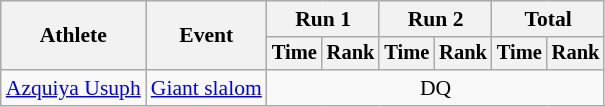<table class="wikitable" style="font-size:90%">
<tr>
<th rowspan=2>Athlete</th>
<th rowspan=2>Event</th>
<th colspan=2>Run 1</th>
<th colspan=2>Run 2</th>
<th colspan=2>Total</th>
</tr>
<tr style="font-size:95%">
<th>Time</th>
<th>Rank</th>
<th>Time</th>
<th>Rank</th>
<th>Time</th>
<th>Rank</th>
</tr>
<tr align=center>
<td align=left><a href='#'>Azquiya Usuph</a></td>
<td align=left><a href='#'>Giant slalom</a></td>
<td colspan=6>DQ</td>
</tr>
</table>
